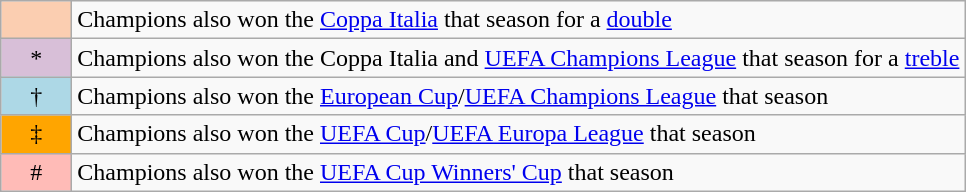<table class="wikitable">
<tr>
<td width=40px align=center style="background-color:#FBCEB1"></td>
<td>Champions also won the <a href='#'>Coppa Italia</a> that season for a <a href='#'>double</a></td>
</tr>
<tr>
<td width=40px align=center style="background-color:#D8BFD8">*</td>
<td>Champions also won the Coppa Italia and <a href='#'>UEFA Champions League</a> that season for a <a href='#'>treble</a></td>
</tr>
<tr>
<td width=40px align=center style="background-color:#add8e6">†</td>
<td>Champions also won the <a href='#'>European Cup</a>/<a href='#'>UEFA Champions League</a> that season</td>
</tr>
<tr>
<td width=40px align=center style="background-color:#ffa500">‡</td>
<td>Champions also won the <a href='#'>UEFA Cup</a>/<a href='#'>UEFA Europa League</a> that season</td>
</tr>
<tr>
<td width=40px align=center style="background-color:#FFBBB7">#</td>
<td>Champions also won the <a href='#'>UEFA Cup Winners' Cup</a> that season</td>
</tr>
</table>
